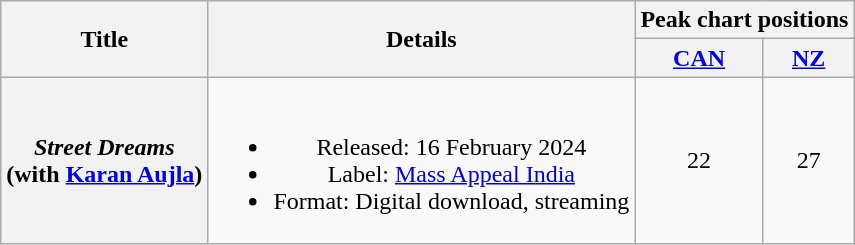<table class="wikitable plainrowheaders" style="text-align:center;">
<tr>
<th rowspan="2">Title</th>
<th rowspan="2">Details</th>
<th colspan="2">Peak chart positions</th>
</tr>
<tr>
<th><a href='#'>CAN</a> <br></th>
<th><a href='#'>NZ</a> <br></th>
</tr>
<tr>
<th scope="row"><em>Street Dreams</em> <br><span>(with <a href='#'>Karan Aujla</a>)</span></th>
<td><br><ul><li>Released: 16 February 2024</li><li>Label: <a href='#'>Mass Appeal India</a></li><li>Format: Digital download, streaming</li></ul></td>
<td>22</td>
<td>27</td>
</tr>
</table>
